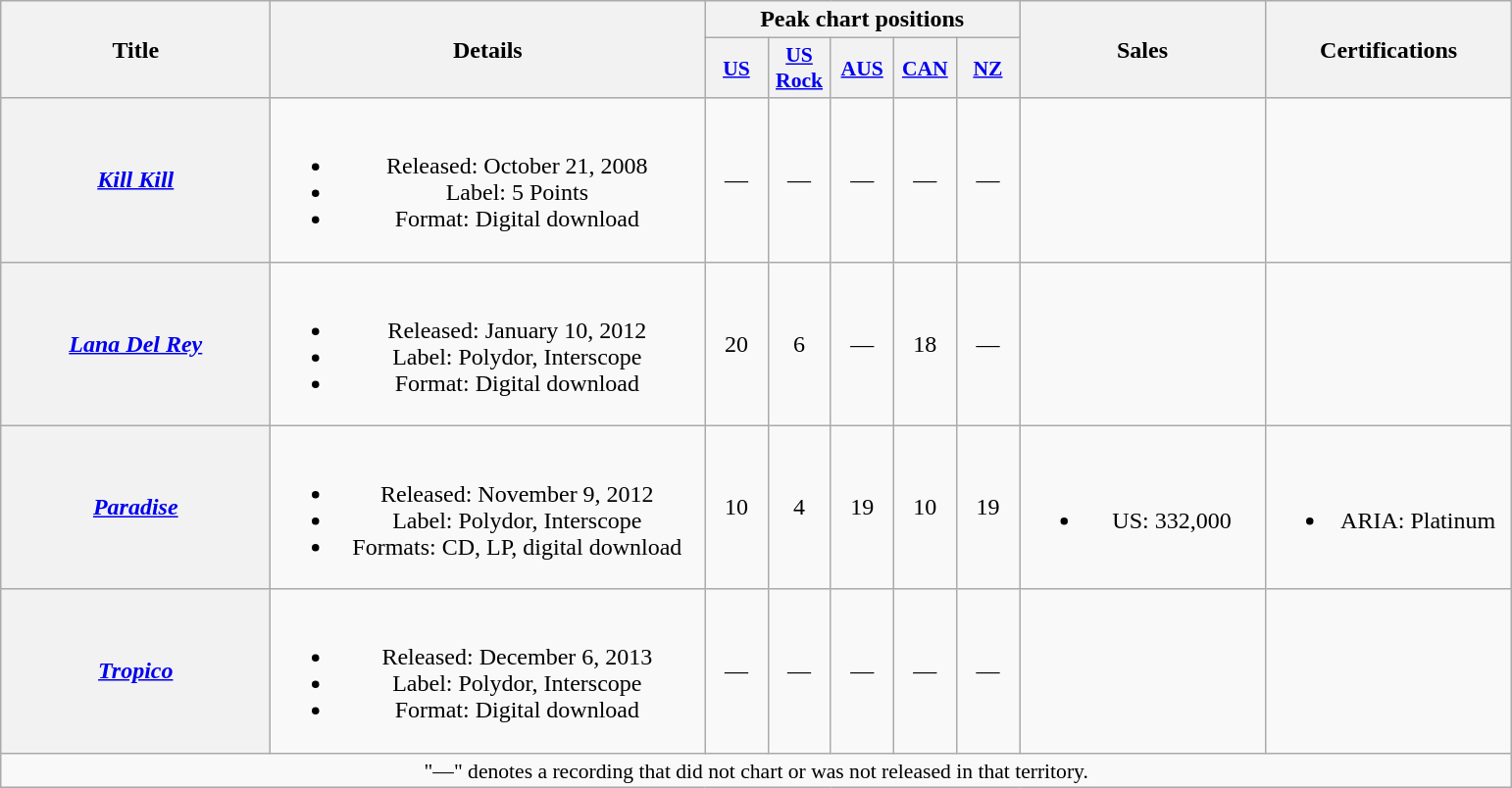<table class="wikitable plainrowheaders" style="text-align:center;">
<tr>
<th scope="col" rowspan="2" style="width:11em;">Title</th>
<th scope="col" rowspan="2" style="width:18em;">Details</th>
<th scope="col" colspan="5">Peak chart positions</th>
<th scope="col" rowspan="2" style="width:10em;">Sales</th>
<th scope="col" rowspan="2" style="width:10em;">Certifications</th>
</tr>
<tr>
<th scope="col" style="width:2.5em;font-size:90%;"><a href='#'>US</a><br></th>
<th scope="col" style="width:2.5em;font-size:90%;"><a href='#'>US<br>Rock</a><br></th>
<th scope="col" style="width:2.5em;font-size:90%;"><a href='#'>AUS</a><br></th>
<th scope="col" style="width:2.5em;font-size:90%;"><a href='#'>CAN</a><br></th>
<th scope="col" style="width:2.5em;font-size:90%;"><a href='#'>NZ</a><br></th>
</tr>
<tr>
<th scope="row"><em><a href='#'>Kill Kill</a></em></th>
<td><br><ul><li>Released: October 21, 2008</li><li>Label: 5 Points</li><li>Format: Digital download</li></ul></td>
<td>—</td>
<td>—</td>
<td>—</td>
<td>—</td>
<td>—</td>
<td></td>
<td></td>
</tr>
<tr>
<th scope="row"><em><a href='#'>Lana Del Rey</a></em></th>
<td><br><ul><li>Released: January 10, 2012</li><li>Label: Polydor, Interscope</li><li>Format: Digital download</li></ul></td>
<td>20</td>
<td>6</td>
<td>—</td>
<td>18</td>
<td>—</td>
<td></td>
<td></td>
</tr>
<tr>
<th scope="row"><em><a href='#'>Paradise</a></em></th>
<td><br><ul><li>Released: November 9, 2012</li><li>Label: Polydor, Interscope</li><li>Formats: CD, LP, digital download</li></ul></td>
<td>10</td>
<td>4</td>
<td>19</td>
<td>10</td>
<td>19</td>
<td><br><ul><li>US: 332,000</li></ul></td>
<td><br><ul><li>ARIA: Platinum</li></ul></td>
</tr>
<tr>
<th scope="row"><em><a href='#'>Tropico</a></em></th>
<td><br><ul><li>Released: December 6, 2013</li><li>Label: Polydor, Interscope</li><li>Format: Digital download</li></ul></td>
<td>—</td>
<td>—</td>
<td>—</td>
<td>—</td>
<td>—</td>
<td></td>
<td></td>
</tr>
<tr>
<td colspan="9" style="font-size:90%">"—" denotes a recording that did not chart or was not released in that territory.</td>
</tr>
</table>
